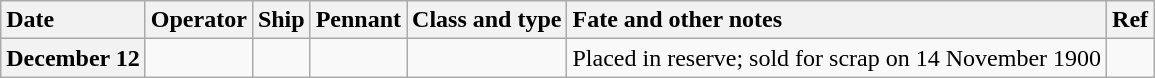<table class="wikitable nowraplinks">
<tr>
<th style="text-align: left;">Date</th>
<th style="text-align: left;">Operator</th>
<th style="text-align: left;">Ship</th>
<th style="text-align: left;">Pennant</th>
<th style="text-align: left;">Class and type</th>
<th style="text-align: left;">Fate and other notes</th>
<th style="text-align: left;">Ref</th>
</tr>
<tr ---->
<th>December 12</th>
<td></td>
<td><strong></strong></td>
<td></td>
<td></td>
<td>Placed in reserve; sold for scrap on 14 November 1900</td>
<td></td>
</tr>
</table>
